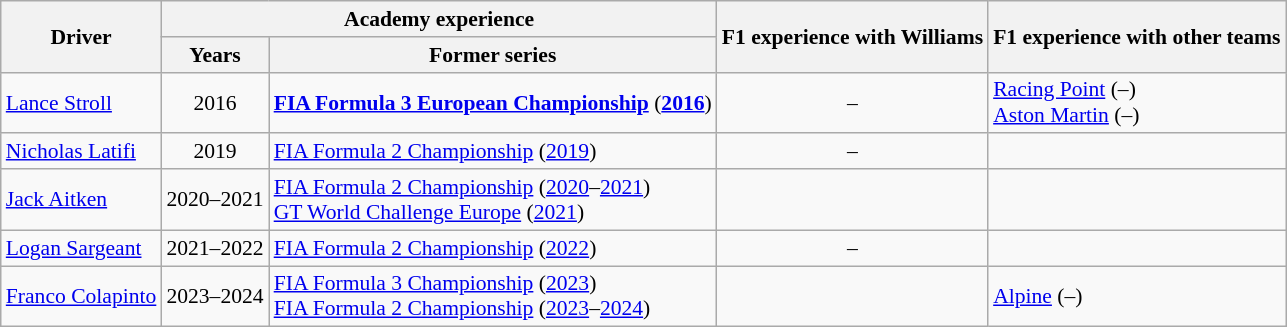<table class="wikitable sortable" style="font-size: 90%;">
<tr>
<th rowspan="2">Driver</th>
<th colspan="2">Academy experience</th>
<th rowspan="2">F1 experience with Williams</th>
<th rowspan="2">F1 experience with other teams</th>
</tr>
<tr>
<th>Years</th>
<th>Former series</th>
</tr>
<tr>
<td data-sort-value="STR"> <a href='#'>Lance Stroll</a></td>
<td align=center>2016</td>
<td><strong><a href='#'>FIA Formula 3 European Championship</a></strong> (<a href='#'><strong>2016</strong></a>)</td>
<td align=center>–</td>
<td><a href='#'>Racing Point</a> (–)<br><a href='#'>Aston Martin</a> (–)</td>
</tr>
<tr>
<td data-sort-value="LAT"> <a href='#'>Nicholas Latifi</a></td>
<td align=center>2019</td>
<td><a href='#'>FIA Formula 2 Championship</a> (<a href='#'>2019</a>)</td>
<td align=center>–</td>
<td></td>
</tr>
<tr>
<td data-sort-value="AIT"> <a href='#'>Jack Aitken</a></td>
<td align=center>2020–2021</td>
<td><a href='#'>FIA Formula 2 Championship</a> (<a href='#'>2020</a>–<a href='#'>2021</a>)<br><a href='#'>GT World Challenge Europe</a> (<a href='#'>2021</a>)</td>
<td align=center></td>
<td></td>
</tr>
<tr>
<td data-sort-value="SAR"> <a href='#'>Logan Sargeant</a></td>
<td align=center>2021–2022</td>
<td><a href='#'>FIA Formula 2 Championship</a> (<a href='#'>2022</a>)</td>
<td align=center>–</td>
<td></td>
</tr>
<tr>
<td data-sort-value="COL"> <a href='#'>Franco Colapinto</a></td>
<td align=center>2023–2024</td>
<td><a href='#'>FIA Formula 3 Championship</a> (<a href='#'>2023</a>)<br><a href='#'>FIA Formula 2 Championship</a> (<a href='#'>2023</a>–<a href='#'>2024</a>)</td>
<td align=center></td>
<td><a href='#'>Alpine</a> (–)</td>
</tr>
</table>
